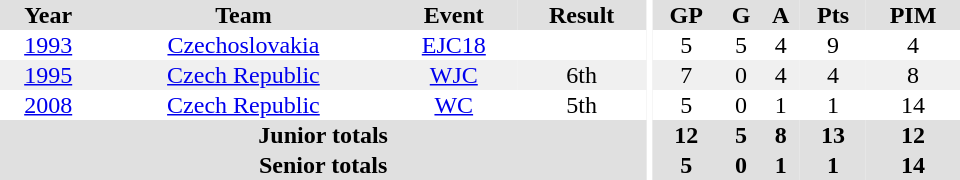<table border="0" cellpadding="1" cellspacing="0" ID="Table3" style="text-align:center; width:40em">
<tr ALIGN="center" bgcolor="#e0e0e0">
<th>Year</th>
<th>Team</th>
<th>Event</th>
<th>Result</th>
<th rowspan="99" bgcolor="#ffffff"></th>
<th>GP</th>
<th>G</th>
<th>A</th>
<th>Pts</th>
<th>PIM</th>
</tr>
<tr>
<td><a href='#'>1993</a></td>
<td><a href='#'>Czechoslovakia</a></td>
<td><a href='#'>EJC18</a></td>
<td></td>
<td>5</td>
<td>5</td>
<td>4</td>
<td>9</td>
<td>4</td>
</tr>
<tr bgcolor="#f0f0f0">
<td><a href='#'>1995</a></td>
<td><a href='#'>Czech Republic</a></td>
<td><a href='#'>WJC</a></td>
<td>6th</td>
<td>7</td>
<td>0</td>
<td>4</td>
<td>4</td>
<td>8</td>
</tr>
<tr>
<td><a href='#'>2008</a></td>
<td><a href='#'>Czech Republic</a></td>
<td><a href='#'>WC</a></td>
<td>5th</td>
<td>5</td>
<td>0</td>
<td>1</td>
<td>1</td>
<td>14</td>
</tr>
<tr bgcolor="#e0e0e0">
<th colspan="4">Junior totals</th>
<th>12</th>
<th>5</th>
<th>8</th>
<th>13</th>
<th>12</th>
</tr>
<tr bgcolor="#e0e0e0">
<th colspan="4">Senior totals</th>
<th>5</th>
<th>0</th>
<th>1</th>
<th>1</th>
<th>14</th>
</tr>
</table>
